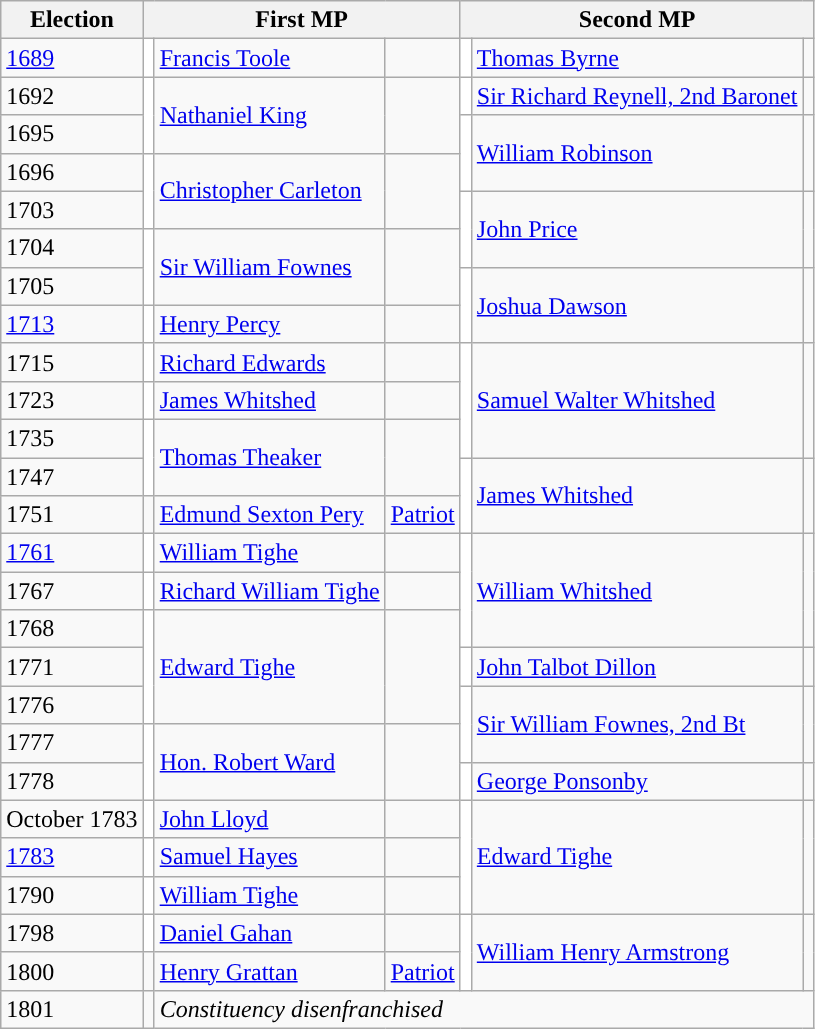<table class="wikitable">
<tr>
<th>Election</th>
<th colspan=3>First MP</th>
<th colspan=3>Second MP</th>
</tr>
<tr>
<td><a href='#'>1689</a></td>
<td style="background-color: white"></td>
<td><a href='#'>Francis Toole</a></td>
<td></td>
<td style="background-color: white"></td>
<td><a href='#'>Thomas Byrne</a></td>
<td></td>
</tr>
<tr>
<td>1692</td>
<td rowspan="2" style="background-color: white"></td>
<td rowspan="2"><a href='#'>Nathaniel King</a></td>
<td rowspan="2"></td>
<td style="background-color: white"></td>
<td><a href='#'>Sir Richard Reynell, 2nd Baronet</a></td>
<td></td>
</tr>
<tr>
<td>1695</td>
<td rowspan="2" style="background-color: white"></td>
<td rowspan="2"><a href='#'>William Robinson</a></td>
<td rowspan="2"></td>
</tr>
<tr>
<td>1696</td>
<td rowspan="2" style="background-color: white"></td>
<td rowspan="2"><a href='#'>Christopher Carleton</a></td>
<td rowspan="2"></td>
</tr>
<tr>
<td>1703</td>
<td rowspan="2" style="background-color: white"></td>
<td rowspan="2"><a href='#'>John Price</a></td>
<td rowspan="2"></td>
</tr>
<tr>
<td>1704</td>
<td rowspan="2" style="background-color: white"></td>
<td rowspan="2"><a href='#'>Sir William Fownes</a> </td>
<td rowspan="2"></td>
</tr>
<tr>
<td>1705</td>
<td rowspan="2" style="background-color: white"></td>
<td rowspan="2"><a href='#'>Joshua Dawson</a></td>
<td rowspan="2"></td>
</tr>
<tr>
<td><a href='#'>1713</a></td>
<td style="background-color: white"></td>
<td><a href='#'>Henry Percy</a></td>
<td></td>
</tr>
<tr>
<td>1715</td>
<td style="background-color: white"></td>
<td><a href='#'>Richard Edwards</a></td>
<td></td>
<td rowspan="3" style="background-color: white"></td>
<td rowspan="3"><a href='#'>Samuel Walter Whitshed</a></td>
<td rowspan="3"></td>
</tr>
<tr>
<td>1723</td>
<td style="background-color: white"></td>
<td><a href='#'>James Whitshed</a></td>
<td></td>
</tr>
<tr>
<td>1735</td>
<td rowspan="2" style="background-color: white"></td>
<td rowspan="2"><a href='#'>Thomas Theaker</a></td>
<td rowspan="2"></td>
</tr>
<tr>
<td>1747</td>
<td rowspan="2" style="background-color: white"></td>
<td rowspan="2"><a href='#'>James Whitshed</a></td>
<td rowspan="2"></td>
</tr>
<tr>
<td>1751</td>
<td style="background-color: "></td>
<td><a href='#'>Edmund Sexton Pery</a></td>
<td><a href='#'>Patriot</a></td>
</tr>
<tr>
<td><a href='#'>1761</a></td>
<td style="background-color: white"></td>
<td><a href='#'>William Tighe</a></td>
<td></td>
<td rowspan="3" style="background-color: white"></td>
<td rowspan="3"><a href='#'>William Whitshed</a></td>
<td rowspan="3"></td>
</tr>
<tr>
<td>1767</td>
<td style="background-color: white"></td>
<td><a href='#'>Richard William Tighe</a></td>
<td></td>
</tr>
<tr>
<td>1768</td>
<td rowspan="3" style="background-color: white"></td>
<td rowspan="3"><a href='#'>Edward Tighe</a></td>
<td rowspan="3"></td>
</tr>
<tr>
<td>1771</td>
<td style="background-color: white"></td>
<td><a href='#'>John Talbot Dillon</a></td>
<td></td>
</tr>
<tr>
<td>1776</td>
<td rowspan="2" style="background-color: white"></td>
<td rowspan="2"><a href='#'>Sir William Fownes, 2nd Bt</a></td>
<td rowspan="2"></td>
</tr>
<tr>
<td>1777</td>
<td rowspan="2" style="background-color: white"></td>
<td rowspan="2"><a href='#'>Hon. Robert Ward</a></td>
<td rowspan="2"></td>
</tr>
<tr>
<td>1778</td>
<td style="background-color: white"></td>
<td><a href='#'>George Ponsonby</a></td>
<td></td>
</tr>
<tr>
<td>October 1783</td>
<td style="background-color: white"></td>
<td><a href='#'>John Lloyd</a></td>
<td></td>
<td rowspan="3" style="background-color: white"></td>
<td rowspan="3"><a href='#'>Edward Tighe</a></td>
<td rowspan="3"></td>
</tr>
<tr>
<td><a href='#'>1783</a></td>
<td style="background-color: white"></td>
<td><a href='#'>Samuel Hayes</a></td>
<td></td>
</tr>
<tr>
<td>1790</td>
<td style="background-color: white"></td>
<td><a href='#'>William Tighe</a></td>
<td></td>
</tr>
<tr>
<td>1798</td>
<td style="background-color: white"></td>
<td><a href='#'>Daniel Gahan</a></td>
<td></td>
<td rowspan="2" style="background-color: white"></td>
<td rowspan="2"><a href='#'>William Henry Armstrong</a></td>
<td rowspan="2"></td>
</tr>
<tr>
<td>1800</td>
<td style="background-color: "></td>
<td><a href='#'>Henry Grattan</a></td>
<td><a href='#'>Patriot</a></td>
</tr>
<tr>
<td>1801</td>
<td></td>
<td colspan= "5"><em>Constituency disenfranchised</em></td>
</tr>
</table>
